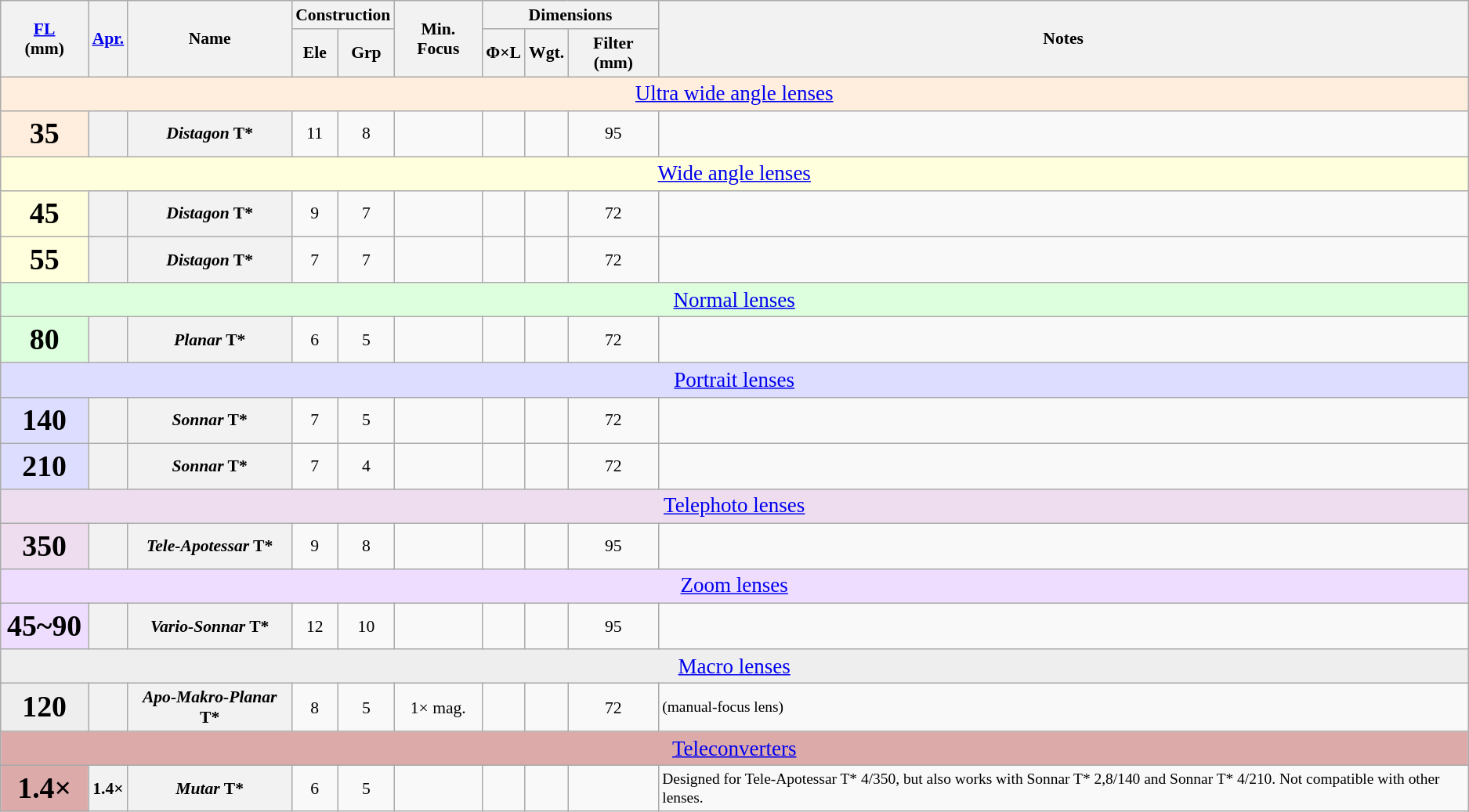<table class="wikitable sortable" style="font-size:90%;text-align:center;">
<tr>
<th rowspan=2><a href='#'>FL</a><br>(mm)</th>
<th rowspan=2><a href='#'>Apr.</a></th>
<th rowspan=2>Name</th>
<th colspan=2>Construction</th>
<th rowspan=2>Min. Focus</th>
<th colspan=3>Dimensions</th>
<th rowspan=2 class="unsortable">Notes</th>
</tr>
<tr>
<th>Ele</th>
<th>Grp</th>
<th>Φ×L</th>
<th>Wgt.</th>
<th>Filter (mm)</th>
</tr>
<tr>
<td colspan=10 style="font-size:125%;background:#fed;" data-sort-value="zzzb"><a href='#'>Ultra wide angle lenses</a></td>
</tr>
<tr>
<th style="background:#fed;font-size:175%;">35</th>
<th></th>
<th><em>Distagon</em> T*</th>
<td>11</td>
<td>8</td>
<td></td>
<td></td>
<td></td>
<td>95</td>
<td style="font-size:90%;text-align:left"></td>
</tr>
<tr>
<td colspan=10 style="font-size:125%;background:#ffd;" data-sort-value="zzzc"><a href='#'>Wide angle lenses</a></td>
</tr>
<tr>
<th style="background:#ffd;font-size:175%;">45</th>
<th></th>
<th><em>Distagon</em> T*</th>
<td>9</td>
<td>7</td>
<td></td>
<td></td>
<td></td>
<td>72</td>
<td style="font-size:90%;text-align:left"></td>
</tr>
<tr>
<th style="background:#ffd;font-size:175%;">55</th>
<th></th>
<th><em>Distagon</em> T*</th>
<td>7</td>
<td>7</td>
<td></td>
<td></td>
<td></td>
<td>72</td>
<td style="font-size:90%;text-align:left"></td>
</tr>
<tr>
<td colspan=10 style="font-size:125%;background:#dfd;" data-sort-value="zzzd"><a href='#'>Normal lenses</a></td>
</tr>
<tr>
<th style="background:#dfd;font-size:175%;">80</th>
<th></th>
<th><em>Planar</em> T*</th>
<td>6</td>
<td>5</td>
<td></td>
<td></td>
<td></td>
<td>72</td>
<td style="font-size:90%;text-align:left"></td>
</tr>
<tr>
<td colspan=10 style="font-size:125%;background:#ddf;" data-sort-value="zzze"><a href='#'>Portrait lenses</a></td>
</tr>
<tr>
<th style="background:#ddf;font-size:175%;">140</th>
<th></th>
<th><em>Sonnar</em> T*</th>
<td>7</td>
<td>5</td>
<td></td>
<td></td>
<td></td>
<td>72</td>
<td style="font-size:90%;text-align:left"></td>
</tr>
<tr>
<th style="background:#ddf;font-size:175%;">210</th>
<th></th>
<th><em>Sonnar</em> T*</th>
<td>7</td>
<td>4</td>
<td></td>
<td></td>
<td></td>
<td>72</td>
<td style="font-size:90%;text-align:left"></td>
</tr>
<tr>
<td colspan=10 style="font-size:125%;background:#ede;" data-sort-value="zzzf"><a href='#'>Telephoto lenses</a></td>
</tr>
<tr>
<th style="background:#ede;font-size:175%;">350</th>
<th></th>
<th><em>Tele-Apotessar</em> T*</th>
<td>9</td>
<td>8</td>
<td></td>
<td></td>
<td></td>
<td>95</td>
<td style="font-size:90%;text-align:left"></td>
</tr>
<tr>
<td colspan=10 style="font-size:125%;background:#edf;" data-sort-value="zzzg"><a href='#'>Zoom lenses</a></td>
</tr>
<tr>
<th style="background:#edf;font-size:175%;">45~90</th>
<th></th>
<th><em>Vario-Sonnar</em> T*</th>
<td>12</td>
<td>10</td>
<td></td>
<td></td>
<td></td>
<td>95</td>
<td style="font-size:90%;text-align:left"></td>
</tr>
<tr>
<td colspan=10 style="font-size:125%;background:#eee;" data-sort-value="zzzh"><a href='#'>Macro lenses</a></td>
</tr>
<tr>
<th style="background:#eee;font-size:175%;">120</th>
<th></th>
<th><em>Apo-Makro-Planar</em> T*</th>
<td>8</td>
<td>5</td>
<td>1× mag.</td>
<td></td>
<td></td>
<td>72</td>
<td style="font-size:90%;text-align:left">(manual-focus lens)</td>
</tr>
<tr>
<td colspan=10 style="font-size:125%;background:#daa;" data-sort-value="zzzi"><a href='#'>Teleconverters</a></td>
</tr>
<tr>
<th style="background:#daa;font-size:175%;">1.4×</th>
<th>1.4×</th>
<th><em>Mutar</em> T*</th>
<td>6</td>
<td>5</td>
<td></td>
<td></td>
<td></td>
<td></td>
<td style="font-size:90%;text-align:left">Designed for Tele-Apotessar T* 4/350, but also works with Sonnar T* 2,8/140 and Sonnar T* 4/210. Not compatible with other lenses.</td>
</tr>
</table>
